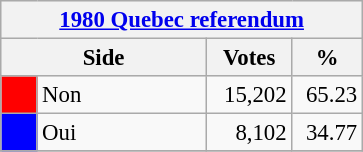<table class="wikitable" style="font-size: 95%; clear:both">
<tr style="background-color:#E9E9E9">
<th colspan=4><a href='#'>1980 Quebec referendum</a></th>
</tr>
<tr style="background-color:#E9E9E9">
<th colspan=2 style="width: 130px">Side</th>
<th style="width: 50px">Votes</th>
<th style="width: 40px">%</th>
</tr>
<tr>
<td bgcolor="red"></td>
<td>Non</td>
<td align="right">15,202</td>
<td align="right">65.23</td>
</tr>
<tr>
<td bgcolor="blue"></td>
<td>Oui</td>
<td align="right">8,102</td>
<td align="right">34.77</td>
</tr>
<tr>
</tr>
</table>
